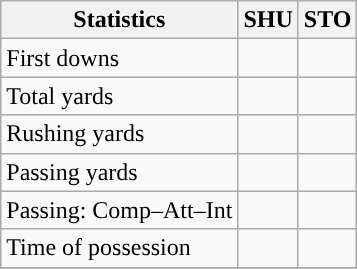<table class="wikitable" style="float: left;">
<tr>
<th>Statistics</th>
<th>SHU</th>
<th>STO</th>
</tr>
<tr>
<td>First downs</td>
<td></td>
<td></td>
</tr>
<tr>
<td>Total yards</td>
<td></td>
<td></td>
</tr>
<tr>
<td>Rushing yards</td>
<td></td>
<td></td>
</tr>
<tr>
<td>Passing yards</td>
<td></td>
<td></td>
</tr>
<tr>
<td>Passing: Comp–Att–Int</td>
<td></td>
<td></td>
</tr>
<tr>
<td>Time of possession</td>
<td></td>
<td></td>
</tr>
<tr>
</tr>
</table>
